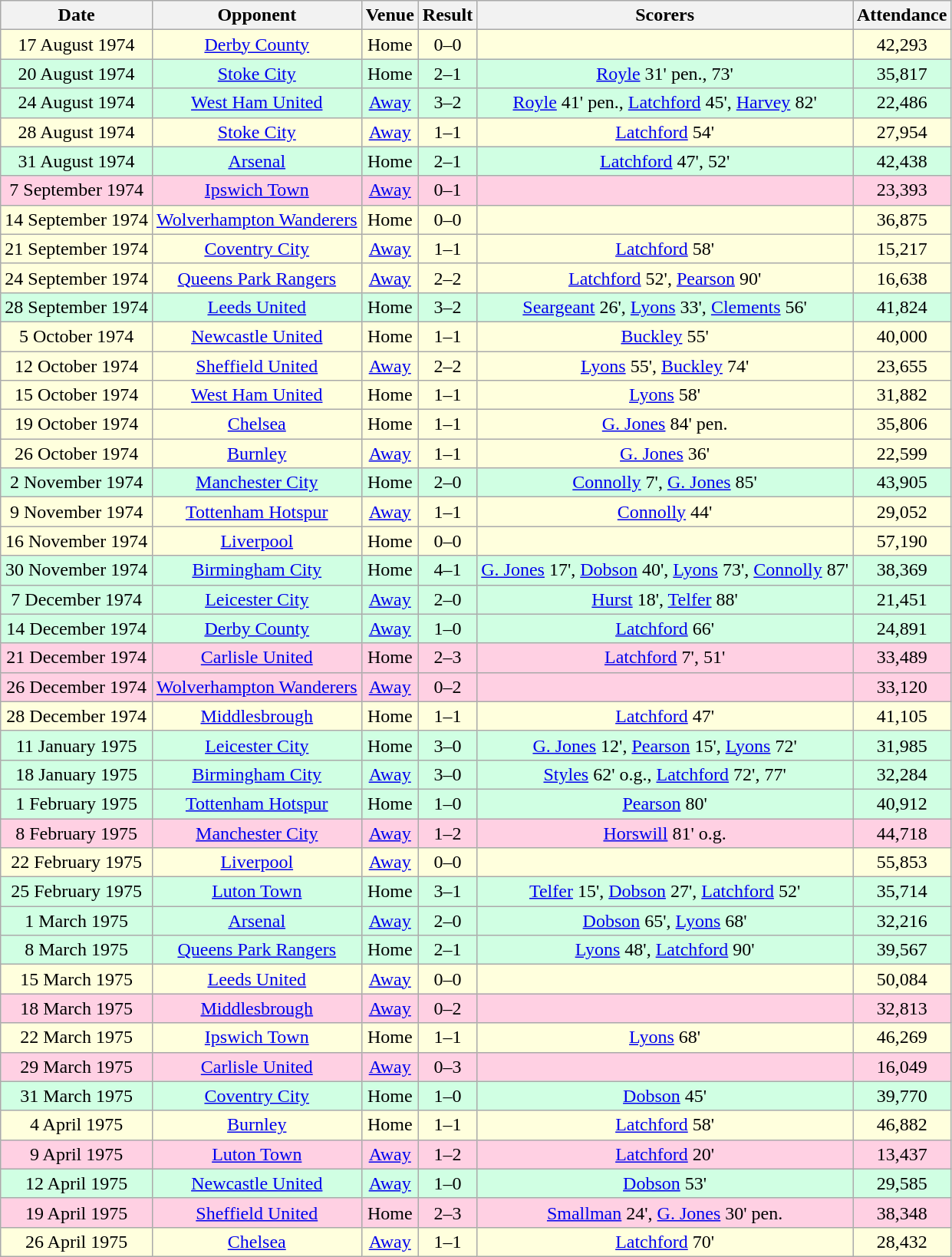<table class="wikitable sortable" style="text-align:center">
<tr>
<th>Date</th>
<th>Opponent</th>
<th>Venue</th>
<th>Result</th>
<th class=unsortable>Scorers</th>
<th>Attendance</th>
</tr>
<tr style="background-color: #ffffdd;">
<td>17 August 1974</td>
<td><a href='#'>Derby County</a></td>
<td>Home</td>
<td>0–0</td>
<td></td>
<td>42,293</td>
</tr>
<tr style="background-color: #d0ffe3;">
<td>20 August 1974</td>
<td><a href='#'>Stoke City</a></td>
<td>Home</td>
<td>2–1</td>
<td><a href='#'>Royle</a> 31' pen., 73'</td>
<td>35,817</td>
</tr>
<tr style="background-color: #d0ffe3;">
<td>24 August 1974</td>
<td><a href='#'>West Ham United</a></td>
<td><a href='#'>Away</a></td>
<td>3–2</td>
<td><a href='#'>Royle</a> 41' pen., <a href='#'>Latchford</a> 45', <a href='#'>Harvey</a> 82'</td>
<td>22,486</td>
</tr>
<tr style="background-color: #ffffdd;">
<td>28 August 1974</td>
<td><a href='#'>Stoke City</a></td>
<td><a href='#'>Away</a></td>
<td>1–1</td>
<td><a href='#'>Latchford</a> 54'</td>
<td>27,954</td>
</tr>
<tr style="background-color: #d0ffe3;">
<td>31 August 1974</td>
<td><a href='#'>Arsenal</a></td>
<td>Home</td>
<td>2–1</td>
<td><a href='#'>Latchford</a> 47', 52'</td>
<td>42,438</td>
</tr>
<tr style="background-color: #ffd0e3;">
<td>7 September 1974</td>
<td><a href='#'>Ipswich Town</a></td>
<td><a href='#'>Away</a></td>
<td>0–1</td>
<td></td>
<td>23,393</td>
</tr>
<tr style="background-color: #ffffdd;">
<td>14 September 1974</td>
<td><a href='#'>Wolverhampton Wanderers</a></td>
<td>Home</td>
<td>0–0</td>
<td></td>
<td>36,875</td>
</tr>
<tr style="background-color: #ffffdd;">
<td>21 September 1974</td>
<td><a href='#'>Coventry City</a></td>
<td><a href='#'>Away</a></td>
<td>1–1</td>
<td><a href='#'>Latchford</a> 58'</td>
<td>15,217</td>
</tr>
<tr style="background-color: #ffffdd;">
<td>24 September 1974</td>
<td><a href='#'>Queens Park Rangers</a></td>
<td><a href='#'>Away</a></td>
<td>2–2</td>
<td><a href='#'>Latchford</a> 52', <a href='#'>Pearson</a> 90'</td>
<td>16,638</td>
</tr>
<tr style="background-color: #d0ffe3;">
<td>28 September 1974</td>
<td><a href='#'>Leeds United</a></td>
<td>Home</td>
<td>3–2</td>
<td><a href='#'>Seargeant</a> 26', <a href='#'>Lyons</a> 33', <a href='#'>Clements</a> 56'</td>
<td>41,824</td>
</tr>
<tr style="background-color: #ffffdd;">
<td>5 October 1974</td>
<td><a href='#'>Newcastle United</a></td>
<td>Home</td>
<td>1–1</td>
<td><a href='#'>Buckley</a> 55'</td>
<td>40,000</td>
</tr>
<tr style="background-color: #ffffdd;">
<td>12 October 1974</td>
<td><a href='#'>Sheffield United</a></td>
<td><a href='#'>Away</a></td>
<td>2–2</td>
<td><a href='#'>Lyons</a> 55', <a href='#'>Buckley</a> 74'</td>
<td>23,655</td>
</tr>
<tr style="background-color: #ffffdd;">
<td>15 October 1974</td>
<td><a href='#'>West Ham United</a></td>
<td>Home</td>
<td>1–1</td>
<td><a href='#'>Lyons</a> 58'</td>
<td>31,882</td>
</tr>
<tr style="background-color: #ffffdd;">
<td>19 October 1974</td>
<td><a href='#'>Chelsea</a></td>
<td>Home</td>
<td>1–1</td>
<td><a href='#'>G. Jones</a> 84' pen.</td>
<td>35,806</td>
</tr>
<tr style="background-color: #ffffdd;">
<td>26 October 1974</td>
<td><a href='#'>Burnley</a></td>
<td><a href='#'>Away</a></td>
<td>1–1</td>
<td><a href='#'>G. Jones</a> 36'</td>
<td>22,599</td>
</tr>
<tr style="background-color: #d0ffe3;">
<td>2 November 1974</td>
<td><a href='#'>Manchester City</a></td>
<td>Home</td>
<td>2–0</td>
<td><a href='#'>Connolly</a> 7', <a href='#'>G. Jones</a> 85'</td>
<td>43,905</td>
</tr>
<tr style="background-color: #ffffdd;">
<td>9 November 1974</td>
<td><a href='#'>Tottenham Hotspur</a></td>
<td><a href='#'>Away</a></td>
<td>1–1</td>
<td><a href='#'>Connolly</a> 44'</td>
<td>29,052</td>
</tr>
<tr style="background-color: #ffffdd;">
<td>16 November 1974</td>
<td><a href='#'>Liverpool</a></td>
<td>Home</td>
<td>0–0</td>
<td></td>
<td>57,190</td>
</tr>
<tr style="background-color: #d0ffe3;">
<td>30 November 1974</td>
<td><a href='#'>Birmingham City</a></td>
<td>Home</td>
<td>4–1</td>
<td><a href='#'>G. Jones</a> 17', <a href='#'>Dobson</a> 40', <a href='#'>Lyons</a> 73', <a href='#'>Connolly</a> 87'</td>
<td>38,369</td>
</tr>
<tr style="background-color: #d0ffe3;">
<td>7 December 1974</td>
<td><a href='#'>Leicester City</a></td>
<td><a href='#'>Away</a></td>
<td>2–0</td>
<td><a href='#'>Hurst</a> 18', <a href='#'>Telfer</a> 88'</td>
<td>21,451</td>
</tr>
<tr style="background-color: #d0ffe3;">
<td>14 December 1974</td>
<td><a href='#'>Derby County</a></td>
<td><a href='#'>Away</a></td>
<td>1–0</td>
<td><a href='#'>Latchford</a> 66'</td>
<td>24,891</td>
</tr>
<tr style="background-color: #ffd0e3;">
<td>21 December 1974</td>
<td><a href='#'>Carlisle United</a></td>
<td>Home</td>
<td>2–3</td>
<td><a href='#'>Latchford</a> 7', 51'</td>
<td>33,489</td>
</tr>
<tr style="background-color: #ffd0e3;">
<td>26 December 1974</td>
<td><a href='#'>Wolverhampton Wanderers</a></td>
<td><a href='#'>Away</a></td>
<td>0–2</td>
<td></td>
<td>33,120</td>
</tr>
<tr style="background-color: #ffffdd;">
<td>28 December 1974</td>
<td><a href='#'>Middlesbrough</a></td>
<td>Home</td>
<td>1–1</td>
<td><a href='#'>Latchford</a> 47'</td>
<td>41,105</td>
</tr>
<tr style="background-color: #d0ffe3;">
<td>11 January 1975</td>
<td><a href='#'>Leicester City</a></td>
<td>Home</td>
<td>3–0</td>
<td><a href='#'>G. Jones</a> 12', <a href='#'>Pearson</a> 15', <a href='#'>Lyons</a> 72'</td>
<td>31,985</td>
</tr>
<tr style="background-color: #d0ffe3;">
<td>18 January 1975</td>
<td><a href='#'>Birmingham City</a></td>
<td><a href='#'>Away</a></td>
<td>3–0</td>
<td><a href='#'>Styles</a> 62' o.g., <a href='#'>Latchford</a> 72', 77'</td>
<td>32,284</td>
</tr>
<tr style="background-color: #d0ffe3;">
<td>1 February 1975</td>
<td><a href='#'>Tottenham Hotspur</a></td>
<td>Home</td>
<td>1–0</td>
<td><a href='#'>Pearson</a> 80'</td>
<td>40,912</td>
</tr>
<tr style="background-color: #ffd0e3;">
<td>8 February 1975</td>
<td><a href='#'>Manchester City</a></td>
<td><a href='#'>Away</a></td>
<td>1–2</td>
<td><a href='#'>Horswill</a> 81' o.g.</td>
<td>44,718</td>
</tr>
<tr style="background-color: #ffffdd;">
<td>22 February 1975</td>
<td><a href='#'>Liverpool</a></td>
<td><a href='#'>Away</a></td>
<td>0–0</td>
<td></td>
<td>55,853</td>
</tr>
<tr style="background-color: #d0ffe3;">
<td>25 February 1975</td>
<td><a href='#'>Luton Town</a></td>
<td>Home</td>
<td>3–1</td>
<td><a href='#'>Telfer</a> 15', <a href='#'>Dobson</a> 27', <a href='#'>Latchford</a> 52'</td>
<td>35,714</td>
</tr>
<tr style="background-color: #d0ffe3;">
<td>1 March 1975</td>
<td><a href='#'>Arsenal</a></td>
<td><a href='#'>Away</a></td>
<td>2–0</td>
<td><a href='#'>Dobson</a> 65', <a href='#'>Lyons</a> 68'</td>
<td>32,216</td>
</tr>
<tr style="background-color: #d0ffe3;">
<td>8 March 1975</td>
<td><a href='#'>Queens Park Rangers</a></td>
<td>Home</td>
<td>2–1</td>
<td><a href='#'>Lyons</a> 48', <a href='#'>Latchford</a> 90'</td>
<td>39,567</td>
</tr>
<tr style="background-color: #ffffdd;">
<td>15 March 1975</td>
<td><a href='#'>Leeds United</a></td>
<td><a href='#'>Away</a></td>
<td>0–0</td>
<td></td>
<td>50,084</td>
</tr>
<tr style="background-color: #ffd0e3;">
<td>18 March 1975</td>
<td><a href='#'>Middlesbrough</a></td>
<td><a href='#'>Away</a></td>
<td>0–2</td>
<td></td>
<td>32,813</td>
</tr>
<tr style="background-color: #ffffdd;">
<td>22 March 1975</td>
<td><a href='#'>Ipswich Town</a></td>
<td>Home</td>
<td>1–1</td>
<td><a href='#'>Lyons</a> 68'</td>
<td>46,269</td>
</tr>
<tr style="background-color: #ffd0e3;">
<td>29 March 1975</td>
<td><a href='#'>Carlisle United</a></td>
<td><a href='#'>Away</a></td>
<td>0–3</td>
<td></td>
<td>16,049</td>
</tr>
<tr style="background-color: #d0ffe3;">
<td>31 March 1975</td>
<td><a href='#'>Coventry City</a></td>
<td>Home</td>
<td>1–0</td>
<td><a href='#'>Dobson</a> 45'</td>
<td>39,770</td>
</tr>
<tr style="background-color: #ffffdd;">
<td>4 April 1975</td>
<td><a href='#'>Burnley</a></td>
<td>Home</td>
<td>1–1</td>
<td><a href='#'>Latchford</a> 58'</td>
<td>46,882</td>
</tr>
<tr style="background-color: #ffd0e3;">
<td>9 April 1975</td>
<td><a href='#'>Luton Town</a></td>
<td><a href='#'>Away</a></td>
<td>1–2</td>
<td><a href='#'>Latchford</a> 20'</td>
<td>13,437</td>
</tr>
<tr style="background-color: #d0ffe3;">
<td>12 April 1975</td>
<td><a href='#'>Newcastle United</a></td>
<td><a href='#'>Away</a></td>
<td>1–0</td>
<td><a href='#'>Dobson</a> 53'</td>
<td>29,585</td>
</tr>
<tr style="background-color: #ffd0e3;">
<td>19 April 1975</td>
<td><a href='#'>Sheffield United</a></td>
<td>Home</td>
<td>2–3</td>
<td><a href='#'>Smallman</a> 24', <a href='#'>G. Jones</a> 30' pen.</td>
<td>38,348</td>
</tr>
<tr style="background-color: #ffffdd;">
<td>26 April 1975</td>
<td><a href='#'>Chelsea</a></td>
<td><a href='#'>Away</a></td>
<td>1–1</td>
<td><a href='#'>Latchford</a> 70'</td>
<td>28,432</td>
</tr>
</table>
